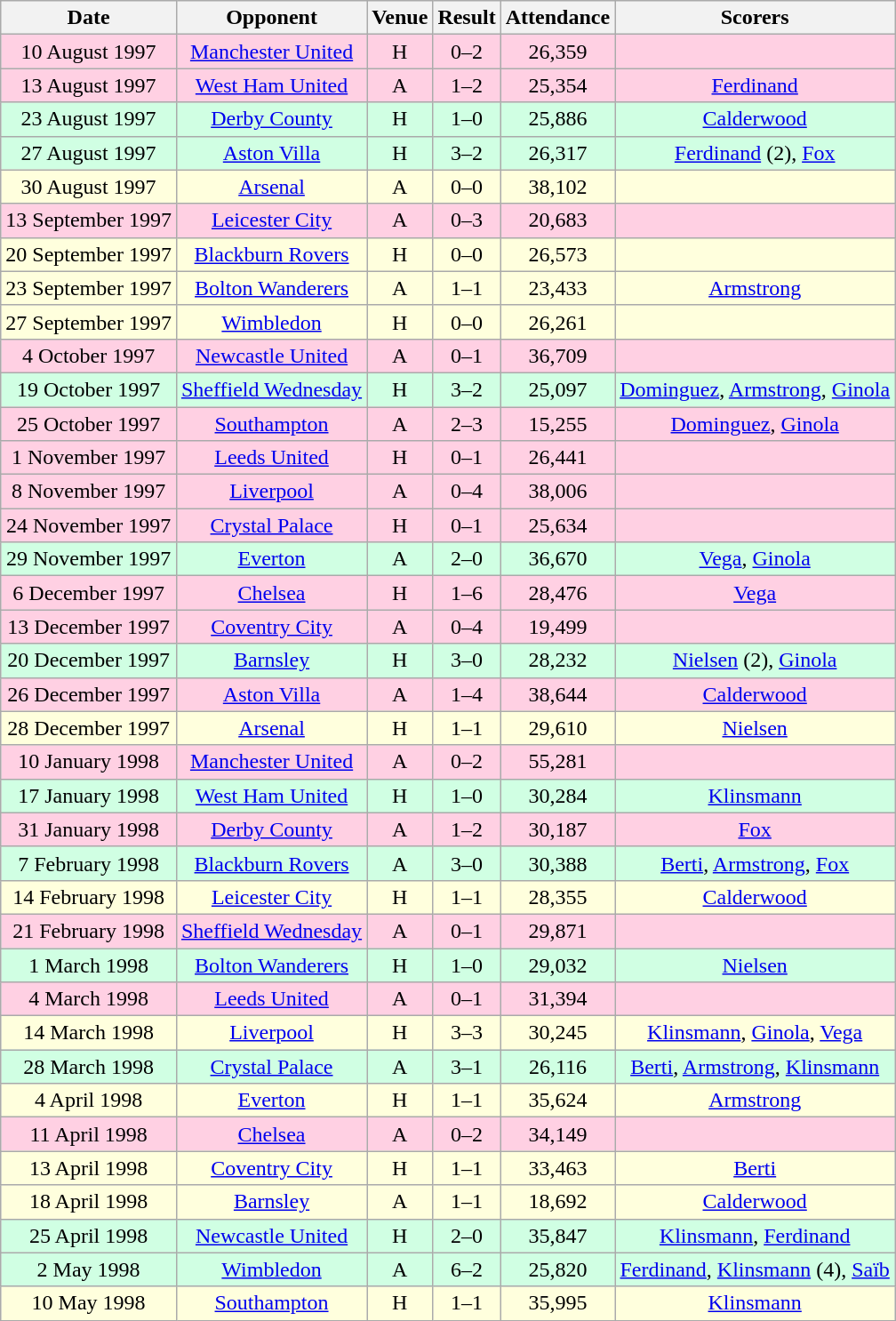<table class="wikitable sortable" style="font-size:100%; text-align:center">
<tr>
<th>Date</th>
<th>Opponent</th>
<th>Venue</th>
<th>Result</th>
<th>Attendance</th>
<th>Scorers</th>
</tr>
<tr style="background-color: #ffd0e3;">
<td>10 August 1997</td>
<td><a href='#'>Manchester United</a></td>
<td>H</td>
<td>0–2</td>
<td>26,359</td>
<td></td>
</tr>
<tr style="background-color: #ffd0e3;">
<td>13 August 1997</td>
<td><a href='#'>West Ham United</a></td>
<td>A</td>
<td>1–2</td>
<td>25,354</td>
<td><a href='#'>Ferdinand</a></td>
</tr>
<tr style="background-color: #d0ffe3;">
<td>23 August 1997</td>
<td><a href='#'>Derby County</a></td>
<td>H</td>
<td>1–0</td>
<td>25,886</td>
<td><a href='#'>Calderwood</a></td>
</tr>
<tr style="background-color: #d0ffe3;">
<td>27 August 1997</td>
<td><a href='#'>Aston Villa</a></td>
<td>H</td>
<td>3–2</td>
<td>26,317</td>
<td><a href='#'>Ferdinand</a> (2), <a href='#'>Fox</a></td>
</tr>
<tr style="background-color: #ffffdd;">
<td>30 August 1997</td>
<td><a href='#'>Arsenal</a></td>
<td>A</td>
<td>0–0</td>
<td>38,102</td>
<td></td>
</tr>
<tr style="background-color: #ffd0e3;">
<td>13 September 1997</td>
<td><a href='#'>Leicester City</a></td>
<td>A</td>
<td>0–3</td>
<td>20,683</td>
<td></td>
</tr>
<tr style="background-color: #ffffdd;">
<td>20 September 1997</td>
<td><a href='#'>Blackburn Rovers</a></td>
<td>H</td>
<td>0–0</td>
<td>26,573</td>
<td></td>
</tr>
<tr style="background-color: #ffffdd;">
<td>23 September 1997</td>
<td><a href='#'>Bolton Wanderers</a></td>
<td>A</td>
<td>1–1</td>
<td>23,433</td>
<td><a href='#'>Armstrong</a></td>
</tr>
<tr style="background-color: #ffffdd;">
<td>27 September 1997</td>
<td><a href='#'>Wimbledon</a></td>
<td>H</td>
<td>0–0</td>
<td>26,261</td>
<td></td>
</tr>
<tr style="background-color: #ffd0e3;">
<td>4 October 1997</td>
<td><a href='#'>Newcastle United</a></td>
<td>A</td>
<td>0–1</td>
<td>36,709</td>
<td></td>
</tr>
<tr style="background-color: #d0ffe3;">
<td>19 October 1997</td>
<td><a href='#'>Sheffield Wednesday</a></td>
<td>H</td>
<td>3–2</td>
<td>25,097</td>
<td><a href='#'>Dominguez</a>, <a href='#'>Armstrong</a>, <a href='#'>Ginola</a></td>
</tr>
<tr style="background-color: #ffd0e3;">
<td>25 October 1997</td>
<td><a href='#'>Southampton</a></td>
<td>A</td>
<td>2–3</td>
<td>15,255</td>
<td><a href='#'>Dominguez</a>, <a href='#'>Ginola</a></td>
</tr>
<tr style="background-color: #ffd0e3;">
<td>1 November 1997</td>
<td><a href='#'>Leeds United</a></td>
<td>H</td>
<td>0–1</td>
<td>26,441</td>
<td></td>
</tr>
<tr style="background-color: #ffd0e3;">
<td>8 November 1997</td>
<td><a href='#'>Liverpool</a></td>
<td>A</td>
<td>0–4</td>
<td>38,006</td>
<td></td>
</tr>
<tr style="background-color: #ffd0e3;">
<td>24 November 1997</td>
<td><a href='#'>Crystal Palace</a></td>
<td>H</td>
<td>0–1</td>
<td>25,634</td>
<td></td>
</tr>
<tr style="background-color: #d0ffe3;">
<td>29 November 1997</td>
<td><a href='#'>Everton</a></td>
<td>A</td>
<td>2–0</td>
<td>36,670</td>
<td><a href='#'>Vega</a>, <a href='#'>Ginola</a></td>
</tr>
<tr style="background-color: #ffd0e3;">
<td>6 December 1997</td>
<td><a href='#'>Chelsea</a></td>
<td>H</td>
<td>1–6</td>
<td>28,476</td>
<td><a href='#'>Vega</a></td>
</tr>
<tr style="background-color: #ffd0e3;">
<td>13 December 1997</td>
<td><a href='#'>Coventry City</a></td>
<td>A</td>
<td>0–4</td>
<td>19,499</td>
<td></td>
</tr>
<tr style="background-color: #d0ffe3;">
<td>20 December 1997</td>
<td><a href='#'>Barnsley</a></td>
<td>H</td>
<td>3–0</td>
<td>28,232</td>
<td><a href='#'>Nielsen</a> (2), <a href='#'>Ginola</a></td>
</tr>
<tr style="background-color: #ffd0e3;">
<td>26 December 1997</td>
<td><a href='#'>Aston Villa</a></td>
<td>A</td>
<td>1–4</td>
<td>38,644</td>
<td><a href='#'>Calderwood</a></td>
</tr>
<tr style="background-color: #ffffdd;">
<td>28 December 1997</td>
<td><a href='#'>Arsenal</a></td>
<td>H</td>
<td>1–1</td>
<td>29,610</td>
<td><a href='#'>Nielsen</a></td>
</tr>
<tr style="background-color: #ffd0e3;">
<td>10 January 1998</td>
<td><a href='#'>Manchester United</a></td>
<td>A</td>
<td>0–2</td>
<td>55,281</td>
<td></td>
</tr>
<tr style="background-color: #d0ffe3;">
<td>17 January 1998</td>
<td><a href='#'>West Ham United</a></td>
<td>H</td>
<td>1–0</td>
<td>30,284</td>
<td><a href='#'>Klinsmann</a></td>
</tr>
<tr style="background-color: #ffd0e3;">
<td>31 January 1998</td>
<td><a href='#'>Derby County</a></td>
<td>A</td>
<td>1–2</td>
<td>30,187</td>
<td><a href='#'>Fox</a></td>
</tr>
<tr style="background-color: #d0ffe3;">
<td>7 February 1998</td>
<td><a href='#'>Blackburn Rovers</a></td>
<td>A</td>
<td>3–0</td>
<td>30,388</td>
<td><a href='#'>Berti</a>, <a href='#'>Armstrong</a>, <a href='#'>Fox</a></td>
</tr>
<tr style="background-color: #ffffdd;">
<td>14 February 1998</td>
<td><a href='#'>Leicester City</a></td>
<td>H</td>
<td>1–1</td>
<td>28,355</td>
<td><a href='#'>Calderwood</a></td>
</tr>
<tr style="background-color: #ffd0e3;">
<td>21 February 1998</td>
<td><a href='#'>Sheffield Wednesday</a></td>
<td>A</td>
<td>0–1</td>
<td>29,871</td>
<td></td>
</tr>
<tr style="background-color: #d0ffe3;">
<td>1 March 1998</td>
<td><a href='#'>Bolton Wanderers</a></td>
<td>H</td>
<td>1–0</td>
<td>29,032</td>
<td><a href='#'>Nielsen</a></td>
</tr>
<tr style="background-color: #ffd0e3;">
<td>4 March 1998</td>
<td><a href='#'>Leeds United</a></td>
<td>A</td>
<td>0–1</td>
<td>31,394</td>
<td></td>
</tr>
<tr style="background-color: #ffffdd;">
<td>14 March 1998</td>
<td><a href='#'>Liverpool</a></td>
<td>H</td>
<td>3–3</td>
<td>30,245</td>
<td><a href='#'>Klinsmann</a>, <a href='#'>Ginola</a>, <a href='#'>Vega</a></td>
</tr>
<tr style="background-color: #d0ffe3;">
<td>28 March 1998</td>
<td><a href='#'>Crystal Palace</a></td>
<td>A</td>
<td>3–1</td>
<td>26,116</td>
<td><a href='#'>Berti</a>, <a href='#'>Armstrong</a>, <a href='#'>Klinsmann</a></td>
</tr>
<tr style="background-color: #ffffdd;">
<td>4 April 1998</td>
<td><a href='#'>Everton</a></td>
<td>H</td>
<td>1–1</td>
<td>35,624</td>
<td><a href='#'>Armstrong</a></td>
</tr>
<tr style="background-color: #ffd0e3;">
<td>11 April 1998</td>
<td><a href='#'>Chelsea</a></td>
<td>A</td>
<td>0–2</td>
<td>34,149</td>
<td></td>
</tr>
<tr style="background-color: #ffffdd;">
<td>13 April 1998</td>
<td><a href='#'>Coventry City</a></td>
<td>H</td>
<td>1–1</td>
<td>33,463</td>
<td><a href='#'>Berti</a></td>
</tr>
<tr style="background-color: #ffffdd;">
<td>18 April 1998</td>
<td><a href='#'>Barnsley</a></td>
<td>A</td>
<td>1–1</td>
<td>18,692</td>
<td><a href='#'>Calderwood</a></td>
</tr>
<tr style="background-color: #d0ffe3;">
<td>25 April 1998</td>
<td><a href='#'>Newcastle United</a></td>
<td>H</td>
<td>2–0</td>
<td>35,847</td>
<td><a href='#'>Klinsmann</a>, <a href='#'>Ferdinand</a></td>
</tr>
<tr style="background-color: #d0ffe3;">
<td>2 May 1998</td>
<td><a href='#'>Wimbledon</a></td>
<td>A</td>
<td>6–2</td>
<td>25,820</td>
<td><a href='#'>Ferdinand</a>, <a href='#'>Klinsmann</a> (4), <a href='#'>Saïb</a></td>
</tr>
<tr style="background-color: #ffffdd;">
<td>10 May 1998</td>
<td><a href='#'>Southampton</a></td>
<td>H</td>
<td>1–1</td>
<td>35,995</td>
<td><a href='#'>Klinsmann</a></td>
</tr>
</table>
